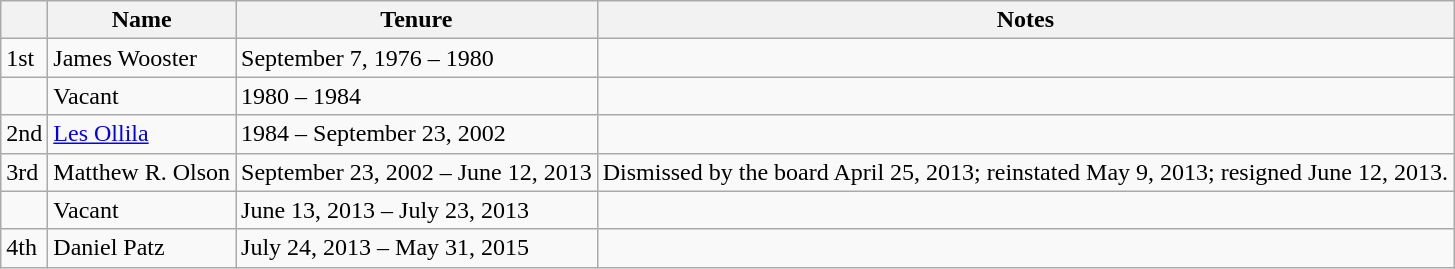<table class=wikitable>
<tr>
<th></th>
<th>Name</th>
<th>Tenure</th>
<th>Notes</th>
</tr>
<tr>
<td>1st</td>
<td>James Wooster</td>
<td>September 7, 1976 – 1980</td>
<td></td>
</tr>
<tr>
<td></td>
<td>Vacant</td>
<td>1980 – 1984</td>
<td></td>
</tr>
<tr>
<td>2nd</td>
<td><a href='#'>Les Ollila</a></td>
<td>1984 – September 23, 2002</td>
<td></td>
</tr>
<tr>
<td>3rd</td>
<td>Matthew R. Olson</td>
<td>September 23, 2002 – June 12, 2013</td>
<td>Dismissed by the board April 25, 2013; reinstated May 9, 2013; resigned June 12, 2013.</td>
</tr>
<tr>
<td></td>
<td>Vacant</td>
<td>June 13, 2013 – July 23, 2013</td>
<td></td>
</tr>
<tr>
<td>4th</td>
<td>Daniel Patz</td>
<td>July 24, 2013 – May 31, 2015</td>
<td></td>
</tr>
</table>
